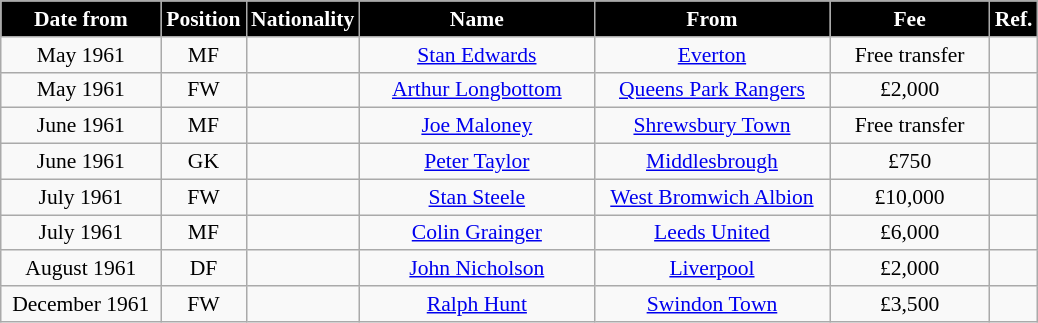<table class="wikitable" style="text-align:center; font-size:90%; ">
<tr>
<th style="background:#000000; color:white; width:100px;">Date from</th>
<th style="background:#000000; color:white; width:50px;">Position</th>
<th style="background:#000000; color:white; width:50px;">Nationality</th>
<th style="background:#000000; color:white; width:150px;">Name</th>
<th style="background:#000000; color:white; width:150px;">From</th>
<th style="background:#000000; color:white; width:100px;">Fee</th>
<th style="background:#000000; color:white; width:25px;">Ref.</th>
</tr>
<tr>
<td>May 1961</td>
<td>MF</td>
<td></td>
<td><a href='#'>Stan Edwards</a></td>
<td><a href='#'>Everton</a></td>
<td>Free transfer</td>
<td></td>
</tr>
<tr>
<td>May 1961</td>
<td>FW</td>
<td></td>
<td><a href='#'>Arthur Longbottom</a></td>
<td><a href='#'>Queens Park Rangers</a></td>
<td>£2,000</td>
<td></td>
</tr>
<tr>
<td>June 1961</td>
<td>MF</td>
<td></td>
<td><a href='#'>Joe Maloney</a></td>
<td><a href='#'>Shrewsbury Town</a></td>
<td>Free transfer</td>
<td></td>
</tr>
<tr>
<td>June 1961</td>
<td>GK</td>
<td></td>
<td><a href='#'>Peter Taylor</a></td>
<td><a href='#'>Middlesbrough</a></td>
<td>£750</td>
<td></td>
</tr>
<tr>
<td>July 1961</td>
<td>FW</td>
<td></td>
<td><a href='#'>Stan Steele</a></td>
<td><a href='#'>West Bromwich Albion</a></td>
<td>£10,000</td>
<td></td>
</tr>
<tr>
<td>July 1961</td>
<td>MF</td>
<td></td>
<td><a href='#'>Colin Grainger</a></td>
<td><a href='#'>Leeds United</a></td>
<td>£6,000</td>
<td></td>
</tr>
<tr>
<td>August 1961</td>
<td>DF</td>
<td></td>
<td><a href='#'>John Nicholson</a></td>
<td><a href='#'>Liverpool</a></td>
<td>£2,000</td>
<td></td>
</tr>
<tr>
<td>December 1961</td>
<td>FW</td>
<td></td>
<td><a href='#'>Ralph Hunt</a></td>
<td><a href='#'>Swindon Town</a></td>
<td>£3,500</td>
<td></td>
</tr>
</table>
